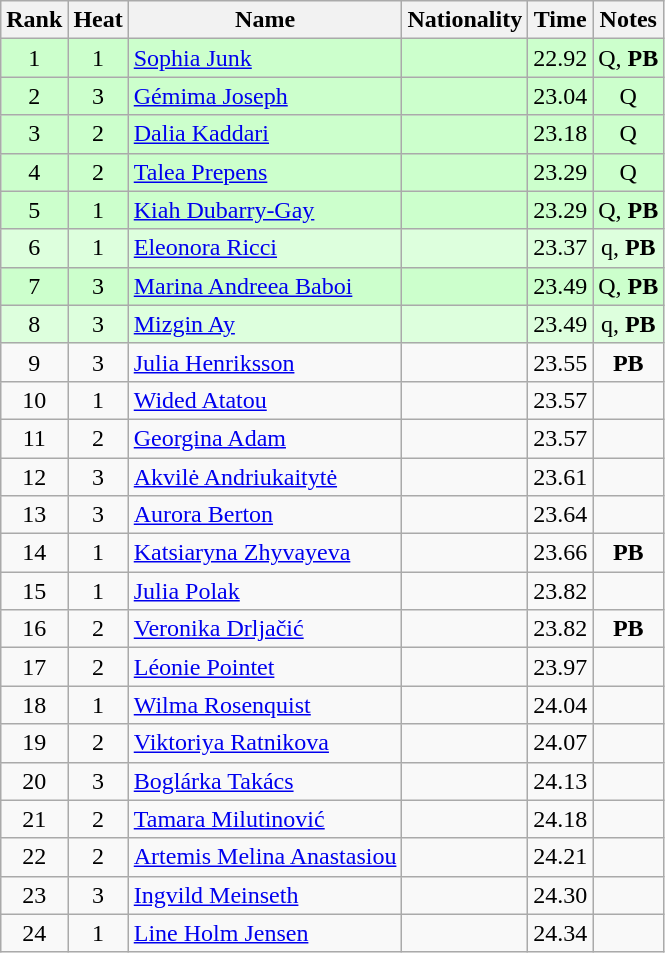<table class="wikitable sortable" style="text-align:center;">
<tr>
<th>Rank</th>
<th>Heat</th>
<th>Name</th>
<th>Nationality</th>
<th>Time</th>
<th>Notes</th>
</tr>
<tr bgcolor=ccffcc>
<td>1</td>
<td>1</td>
<td align=left><a href='#'>Sophia Junk</a></td>
<td align=left></td>
<td>22.92</td>
<td>Q, <strong>PB</strong></td>
</tr>
<tr bgcolor=ccffcc>
<td>2</td>
<td>3</td>
<td align=left><a href='#'>Gémima Joseph</a></td>
<td align=left></td>
<td>23.04</td>
<td>Q</td>
</tr>
<tr bgcolor=ccffcc>
<td>3</td>
<td>2</td>
<td align=left><a href='#'>Dalia Kaddari</a></td>
<td align=left></td>
<td>23.18</td>
<td>Q</td>
</tr>
<tr bgcolor=ccffcc>
<td>4</td>
<td>2</td>
<td align=left><a href='#'>Talea Prepens</a></td>
<td align=left></td>
<td>23.29</td>
<td>Q</td>
</tr>
<tr bgcolor=ccffcc>
<td>5</td>
<td>1</td>
<td align=left><a href='#'>Kiah Dubarry-Gay</a></td>
<td align=left></td>
<td>23.29</td>
<td>Q, <strong>PB</strong></td>
</tr>
<tr bgcolor=ddffdd>
<td>6</td>
<td>1</td>
<td align=left><a href='#'>Eleonora Ricci</a></td>
<td align=left></td>
<td>23.37</td>
<td>q, <strong>PB</strong></td>
</tr>
<tr bgcolor=ccffcc>
<td>7</td>
<td>3</td>
<td align=left><a href='#'>Marina Andreea Baboi</a></td>
<td align=left></td>
<td>23.49</td>
<td>Q, <strong>PB</strong></td>
</tr>
<tr bgcolor=ddffdd>
<td>8</td>
<td>3</td>
<td align=left><a href='#'>Mizgin Ay</a></td>
<td align=left></td>
<td>23.49</td>
<td>q, <strong>PB</strong></td>
</tr>
<tr>
<td>9</td>
<td>3</td>
<td align=left><a href='#'>Julia Henriksson</a></td>
<td align=left></td>
<td>23.55</td>
<td><strong>PB</strong></td>
</tr>
<tr>
<td>10</td>
<td>1</td>
<td align=left><a href='#'>Wided Atatou</a></td>
<td align=left></td>
<td>23.57</td>
<td></td>
</tr>
<tr>
<td>11</td>
<td>2</td>
<td align=left><a href='#'>Georgina Adam</a></td>
<td align=left></td>
<td>23.57</td>
<td></td>
</tr>
<tr>
<td>12</td>
<td>3</td>
<td align=left><a href='#'>Akvilė Andriukaitytė</a></td>
<td align=left></td>
<td>23.61</td>
<td></td>
</tr>
<tr>
<td>13</td>
<td>3</td>
<td align=left><a href='#'>Aurora Berton</a></td>
<td align=left></td>
<td>23.64</td>
<td></td>
</tr>
<tr>
<td>14</td>
<td>1</td>
<td align=left><a href='#'>Katsiaryna Zhyvayeva</a></td>
<td align=left></td>
<td>23.66</td>
<td><strong>PB</strong></td>
</tr>
<tr>
<td>15</td>
<td>1</td>
<td align=left><a href='#'>Julia Polak</a></td>
<td align=left></td>
<td>23.82</td>
<td></td>
</tr>
<tr>
<td>16</td>
<td>2</td>
<td align=left><a href='#'>Veronika Drljačić</a></td>
<td align=left></td>
<td>23.82</td>
<td><strong>PB</strong></td>
</tr>
<tr>
<td>17</td>
<td>2</td>
<td align=left><a href='#'>Léonie Pointet</a></td>
<td align=left></td>
<td>23.97</td>
<td></td>
</tr>
<tr>
<td>18</td>
<td>1</td>
<td align=left><a href='#'>Wilma Rosenquist</a></td>
<td align=left></td>
<td>24.04</td>
</tr>
<tr>
<td>19</td>
<td>2</td>
<td align=left><a href='#'>Viktoriya Ratnikova</a></td>
<td align=left></td>
<td>24.07</td>
<td></td>
</tr>
<tr>
<td>20</td>
<td>3</td>
<td align=left><a href='#'>Boglárka Takács</a></td>
<td align=left></td>
<td>24.13</td>
<td></td>
</tr>
<tr>
<td>21</td>
<td>2</td>
<td align=left><a href='#'>Tamara Milutinović</a></td>
<td align=left></td>
<td>24.18</td>
<td></td>
</tr>
<tr>
<td>22</td>
<td>2</td>
<td align=left><a href='#'>Artemis Melina Anastasiou</a></td>
<td align=left></td>
<td>24.21</td>
<td></td>
</tr>
<tr>
<td>23</td>
<td>3</td>
<td align=left><a href='#'>Ingvild Meinseth</a></td>
<td align=left></td>
<td>24.30</td>
<td></td>
</tr>
<tr>
<td>24</td>
<td>1</td>
<td align=left><a href='#'>Line Holm Jensen</a></td>
<td align=left></td>
<td>24.34</td>
<td></td>
</tr>
</table>
